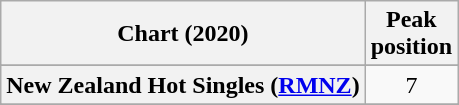<table class="wikitable sortable plainrowheaders" style="text-align:center">
<tr>
<th scope="col">Chart (2020)</th>
<th scope="col">Peak<br>position</th>
</tr>
<tr>
</tr>
<tr>
<th scope="row">New Zealand Hot Singles (<a href='#'>RMNZ</a>)</th>
<td>7</td>
</tr>
<tr>
</tr>
<tr>
</tr>
<tr>
</tr>
</table>
